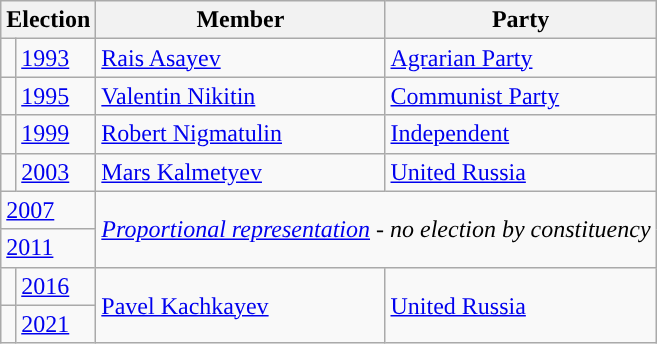<table class="wikitable">
<tr>
<th colspan="2">Election</th>
<th>Member</th>
<th>Party</th>
</tr>
<tr>
<td style="background-color:"></td>
<td><a href='#'>1993</a></td>
<td><a href='#'>Rais Asayev</a></td>
<td><a href='#'>Agrarian Party</a></td>
</tr>
<tr>
<td style="background-color:"></td>
<td><a href='#'>1995</a></td>
<td><a href='#'>Valentin Nikitin</a></td>
<td><a href='#'>Communist Party</a></td>
</tr>
<tr>
<td style="background-color:"></td>
<td><a href='#'>1999</a></td>
<td><a href='#'>Robert Nigmatulin</a></td>
<td><a href='#'>Independent</a></td>
</tr>
<tr>
<td style="background-color:"></td>
<td><a href='#'>2003</a></td>
<td><a href='#'>Mars Kalmetyev</a></td>
<td><a href='#'>United Russia</a></td>
</tr>
<tr>
<td colspan=2><a href='#'>2007</a></td>
<td colspan=2 rowspan=2><em><a href='#'>Proportional representation</a> - no election by constituency</em></td>
</tr>
<tr>
<td colspan=2><a href='#'>2011</a></td>
</tr>
<tr>
<td style="background-color: "></td>
<td><a href='#'>2016</a></td>
<td rowspan=2><a href='#'>Pavel Kachkayev</a></td>
<td rowspan=2><a href='#'>United Russia</a></td>
</tr>
<tr>
<td style="background-color: "></td>
<td><a href='#'>2021</a></td>
</tr>
</table>
